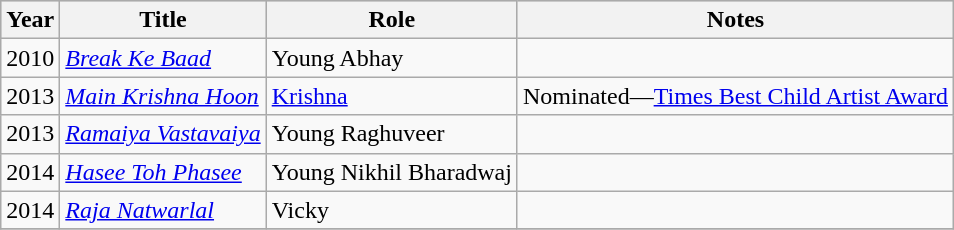<table class="wikitable sortable plainrowheaders">
<tr style="background:#ccc; text-align:center;">
<th scope="col">Year</th>
<th scope="col">Title</th>
<th scope="col">Role</th>
<th scope="col">Notes</th>
</tr>
<tr>
<td>2010</td>
<td><em><a href='#'>Break Ke Baad</a></em></td>
<td>Young Abhay</td>
<td></td>
</tr>
<tr>
<td>2013</td>
<td><em><a href='#'>Main Krishna Hoon</a></em></td>
<td><a href='#'>Krishna</a></td>
<td>Nominated—<a href='#'>Times Best Child Artist Award</a></td>
</tr>
<tr>
<td>2013</td>
<td><em><a href='#'>Ramaiya Vastavaiya</a></em></td>
<td>Young Raghuveer</td>
<td></td>
</tr>
<tr>
<td>2014</td>
<td><em><a href='#'>Hasee Toh Phasee</a></em></td>
<td>Young Nikhil Bharadwaj</td>
<td></td>
</tr>
<tr>
<td>2014</td>
<td><em><a href='#'>Raja Natwarlal</a></em></td>
<td>Vicky</td>
<td></td>
</tr>
<tr>
</tr>
</table>
